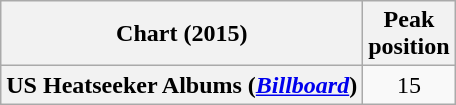<table class="wikitable sortable plainrowheaders">
<tr>
<th scope="col">Chart (2015)</th>
<th scope="col">Peak<br>position</th>
</tr>
<tr>
<th scope="row">US Heatseeker Albums (<em><a href='#'>Billboard</a></em>)</th>
<td style="text-align:center;">15</td>
</tr>
</table>
